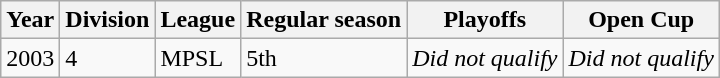<table class="wikitable">
<tr>
<th>Year</th>
<th>Division</th>
<th>League</th>
<th>Regular season</th>
<th>Playoffs</th>
<th>Open Cup</th>
</tr>
<tr>
<td>2003</td>
<td>4</td>
<td>MPSL</td>
<td>5th</td>
<td><em>Did not qualify</em></td>
<td><em>Did not qualify</em></td>
</tr>
</table>
